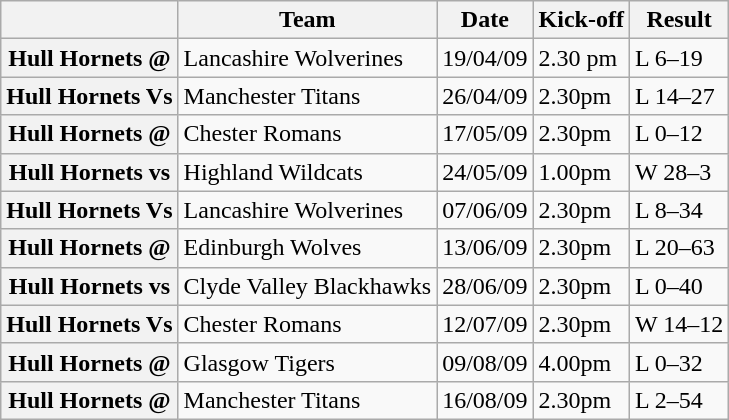<table class="wikitable">
<tr>
<th></th>
<th>Team</th>
<th>Date</th>
<th>Kick-off</th>
<th>Result</th>
</tr>
<tr>
<th>Hull Hornets @</th>
<td>Lancashire Wolverines</td>
<td>19/04/09</td>
<td>2.30 pm</td>
<td>L 6–19</td>
</tr>
<tr>
<th>Hull Hornets Vs</th>
<td>Manchester Titans</td>
<td>26/04/09</td>
<td>2.30pm</td>
<td>L 14–27</td>
</tr>
<tr>
<th>Hull Hornets @</th>
<td>Chester Romans</td>
<td>17/05/09</td>
<td>2.30pm</td>
<td>L 0–12</td>
</tr>
<tr>
<th>Hull Hornets vs</th>
<td>Highland Wildcats</td>
<td>24/05/09</td>
<td>1.00pm</td>
<td>W 28–3</td>
</tr>
<tr>
<th>Hull Hornets Vs</th>
<td>Lancashire Wolverines</td>
<td>07/06/09</td>
<td>2.30pm</td>
<td>L 8–34</td>
</tr>
<tr>
<th>Hull Hornets @</th>
<td>Edinburgh Wolves</td>
<td>13/06/09</td>
<td>2.30pm</td>
<td>L 20–63</td>
</tr>
<tr>
<th>Hull Hornets vs</th>
<td>Clyde Valley Blackhawks</td>
<td>28/06/09</td>
<td>2.30pm</td>
<td>L 0–40</td>
</tr>
<tr>
<th>Hull Hornets Vs</th>
<td>Chester Romans</td>
<td>12/07/09</td>
<td>2.30pm</td>
<td>W 14–12</td>
</tr>
<tr>
<th>Hull Hornets @</th>
<td>Glasgow Tigers</td>
<td>09/08/09</td>
<td>4.00pm</td>
<td>L 0–32</td>
</tr>
<tr>
<th>Hull Hornets @</th>
<td>Manchester Titans</td>
<td>16/08/09</td>
<td>2.30pm</td>
<td>L 2–54</td>
</tr>
</table>
